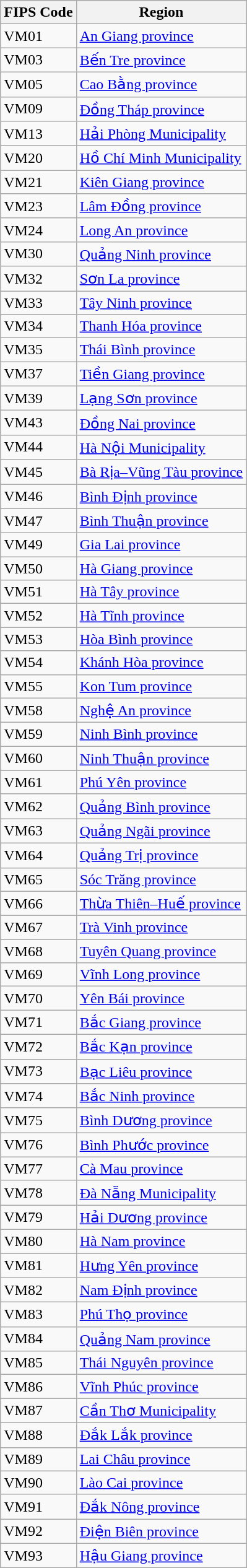<table class="wikitable">
<tr>
<th>FIPS Code</th>
<th>Region</th>
</tr>
<tr>
<td>VM01</td>
<td><a href='#'>An Giang province</a></td>
</tr>
<tr>
<td>VM03</td>
<td><a href='#'>Bến Tre province</a></td>
</tr>
<tr>
<td>VM05</td>
<td><a href='#'>Cao Bằng province</a></td>
</tr>
<tr>
<td>VM09</td>
<td><a href='#'>Đồng Tháp province</a></td>
</tr>
<tr>
<td>VM13</td>
<td><a href='#'>Hải Phòng Municipality</a></td>
</tr>
<tr>
<td>VM20</td>
<td><a href='#'>Hồ Chí Minh Municipality</a></td>
</tr>
<tr>
<td>VM21</td>
<td><a href='#'>Kiên Giang province</a></td>
</tr>
<tr>
<td>VM23</td>
<td><a href='#'>Lâm Đồng province</a></td>
</tr>
<tr>
<td>VM24</td>
<td><a href='#'>Long An province</a></td>
</tr>
<tr>
<td>VM30</td>
<td><a href='#'>Quảng Ninh province</a></td>
</tr>
<tr>
<td>VM32</td>
<td><a href='#'>Sơn La province</a></td>
</tr>
<tr>
<td>VM33</td>
<td><a href='#'>Tây Ninh province</a></td>
</tr>
<tr>
<td>VM34</td>
<td><a href='#'>Thanh Hóa province</a></td>
</tr>
<tr>
<td>VM35</td>
<td><a href='#'>Thái Bình province</a></td>
</tr>
<tr>
<td>VM37</td>
<td><a href='#'>Tiền Giang province</a></td>
</tr>
<tr>
<td>VM39</td>
<td><a href='#'>Lạng Sơn province</a></td>
</tr>
<tr>
<td>VM43</td>
<td><a href='#'>Đồng Nai province</a></td>
</tr>
<tr>
<td>VM44</td>
<td><a href='#'>Hà Nội Municipality</a></td>
</tr>
<tr>
<td>VM45</td>
<td><a href='#'>Bà Rịa–Vũng Tàu province</a></td>
</tr>
<tr>
<td>VM46</td>
<td><a href='#'>Bình Định province</a></td>
</tr>
<tr>
<td>VM47</td>
<td><a href='#'>Bình Thuận province</a></td>
</tr>
<tr>
<td>VM49</td>
<td><a href='#'>Gia Lai province</a></td>
</tr>
<tr>
<td>VM50</td>
<td><a href='#'>Hà Giang province</a></td>
</tr>
<tr>
<td>VM51</td>
<td><a href='#'>Hà Tây province</a></td>
</tr>
<tr>
<td>VM52</td>
<td><a href='#'>Hà Tĩnh province</a></td>
</tr>
<tr>
<td>VM53</td>
<td><a href='#'>Hòa Bình province</a></td>
</tr>
<tr>
<td>VM54</td>
<td><a href='#'>Khánh Hòa province</a></td>
</tr>
<tr>
<td>VM55</td>
<td><a href='#'>Kon Tum province</a></td>
</tr>
<tr>
<td>VM58</td>
<td><a href='#'>Nghệ An province</a></td>
</tr>
<tr>
<td>VM59</td>
<td><a href='#'>Ninh Bình province</a></td>
</tr>
<tr>
<td>VM60</td>
<td><a href='#'>Ninh Thuận province</a></td>
</tr>
<tr>
<td>VM61</td>
<td><a href='#'>Phú Yên province</a></td>
</tr>
<tr>
<td>VM62</td>
<td><a href='#'>Quảng Bình province</a></td>
</tr>
<tr>
<td>VM63</td>
<td><a href='#'>Quảng Ngãi province</a></td>
</tr>
<tr>
<td>VM64</td>
<td><a href='#'>Quảng Trị province</a></td>
</tr>
<tr>
<td>VM65</td>
<td><a href='#'>Sóc Trăng province</a></td>
</tr>
<tr>
<td>VM66</td>
<td><a href='#'>Thừa Thiên–Huế province</a></td>
</tr>
<tr>
<td>VM67</td>
<td><a href='#'>Trà Vinh province</a></td>
</tr>
<tr>
<td>VM68</td>
<td><a href='#'>Tuyên Quang province</a></td>
</tr>
<tr>
<td>VM69</td>
<td><a href='#'>Vĩnh Long province</a></td>
</tr>
<tr>
<td>VM70</td>
<td><a href='#'>Yên Bái province</a></td>
</tr>
<tr>
<td>VM71</td>
<td><a href='#'>Bắc Giang province</a></td>
</tr>
<tr>
<td>VM72</td>
<td><a href='#'>Bắc Kạn province</a></td>
</tr>
<tr>
<td>VM73</td>
<td><a href='#'>Bạc Liêu province</a></td>
</tr>
<tr>
<td>VM74</td>
<td><a href='#'>Bắc Ninh province</a></td>
</tr>
<tr>
<td>VM75</td>
<td><a href='#'>Bình Dương province</a></td>
</tr>
<tr>
<td>VM76</td>
<td><a href='#'>Bình Phước province</a></td>
</tr>
<tr>
<td>VM77</td>
<td><a href='#'>Cà Mau province</a></td>
</tr>
<tr>
<td>VM78</td>
<td><a href='#'>Đà Nẵng Municipality</a></td>
</tr>
<tr>
<td>VM79</td>
<td><a href='#'>Hải Dương province</a></td>
</tr>
<tr>
<td>VM80</td>
<td><a href='#'>Hà Nam province</a></td>
</tr>
<tr>
<td>VM81</td>
<td><a href='#'>Hưng Yên province</a></td>
</tr>
<tr>
<td>VM82</td>
<td><a href='#'>Nam Định province</a></td>
</tr>
<tr>
<td>VM83</td>
<td><a href='#'>Phú Thọ province</a></td>
</tr>
<tr>
<td>VM84</td>
<td><a href='#'>Quảng Nam province</a></td>
</tr>
<tr>
<td>VM85</td>
<td><a href='#'>Thái Nguyên province</a></td>
</tr>
<tr>
<td>VM86</td>
<td><a href='#'>Vĩnh Phúc province</a></td>
</tr>
<tr>
<td>VM87</td>
<td><a href='#'>Cần Thơ Municipality</a></td>
</tr>
<tr>
<td>VM88</td>
<td><a href='#'>Đắk Lắk province</a></td>
</tr>
<tr>
<td>VM89</td>
<td><a href='#'>Lai Châu province</a></td>
</tr>
<tr>
<td>VM90</td>
<td><a href='#'>Lào Cai province</a></td>
</tr>
<tr>
<td>VM91</td>
<td><a href='#'>Đắk Nông province</a></td>
</tr>
<tr>
<td>VM92</td>
<td><a href='#'>Điện Biên province</a></td>
</tr>
<tr>
<td>VM93</td>
<td><a href='#'>Hậu Giang province</a></td>
</tr>
</table>
